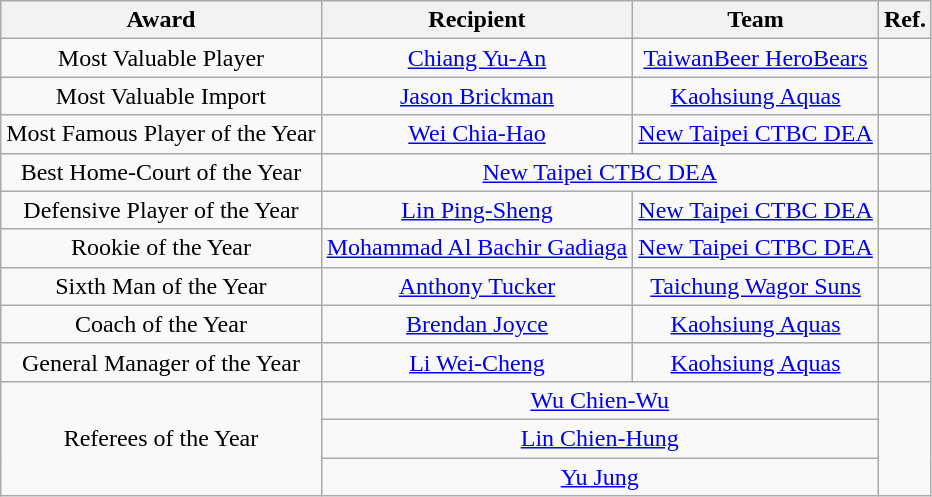<table class="wikitable" style="text-align:center">
<tr>
<th>Award</th>
<th>Recipient</th>
<th>Team</th>
<th>Ref.</th>
</tr>
<tr>
<td>Most Valuable Player</td>
<td><a href='#'>Chiang Yu-An</a></td>
<td><a href='#'>TaiwanBeer HeroBears</a></td>
<td></td>
</tr>
<tr>
<td>Most Valuable Import</td>
<td><a href='#'>Jason Brickman</a></td>
<td><a href='#'>Kaohsiung Aquas</a></td>
<td></td>
</tr>
<tr>
<td>Most Famous Player of the Year</td>
<td><a href='#'>Wei Chia-Hao</a></td>
<td><a href='#'>New Taipei CTBC DEA</a></td>
<td></td>
</tr>
<tr>
<td>Best Home-Court of the Year</td>
<td colspan=2><a href='#'>New Taipei CTBC DEA</a></td>
<td></td>
</tr>
<tr>
<td>Defensive Player of the Year</td>
<td><a href='#'>Lin Ping-Sheng</a></td>
<td><a href='#'>New Taipei CTBC DEA</a></td>
<td></td>
</tr>
<tr>
<td>Rookie of the Year</td>
<td><a href='#'>Mohammad Al Bachir Gadiaga</a></td>
<td><a href='#'>New Taipei CTBC DEA</a></td>
<td></td>
</tr>
<tr>
<td>Sixth Man of the Year</td>
<td><a href='#'>Anthony Tucker</a></td>
<td><a href='#'>Taichung Wagor Suns</a></td>
<td></td>
</tr>
<tr>
<td>Coach of the Year</td>
<td><a href='#'>Brendan Joyce</a></td>
<td><a href='#'>Kaohsiung Aquas</a></td>
<td></td>
</tr>
<tr>
<td>General Manager of the Year</td>
<td><a href='#'>Li Wei-Cheng</a></td>
<td><a href='#'>Kaohsiung Aquas</a></td>
<td></td>
</tr>
<tr>
<td rowspan=3>Referees of the Year</td>
<td colspan=2><a href='#'>Wu Chien-Wu</a></td>
<td rowspan=3></td>
</tr>
<tr>
<td colspan=2><a href='#'>Lin Chien-Hung</a></td>
</tr>
<tr>
<td colspan=2><a href='#'>Yu Jung</a></td>
</tr>
</table>
